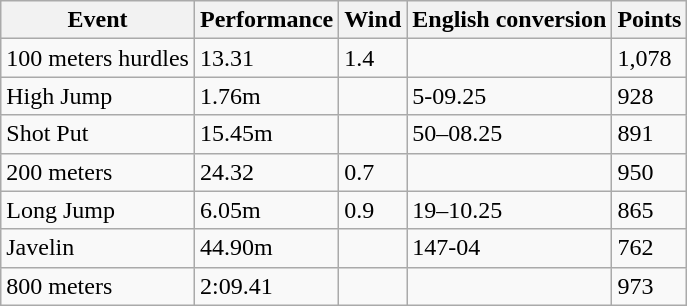<table class="wikitable">
<tr>
<th>Event</th>
<th>Performance</th>
<th>Wind</th>
<th>English conversion</th>
<th>Points</th>
</tr>
<tr>
<td>100 meters hurdles</td>
<td>13.31</td>
<td>1.4</td>
<td></td>
<td>1,078</td>
</tr>
<tr>
<td>High Jump</td>
<td>1.76m</td>
<td></td>
<td>5-09.25</td>
<td>928</td>
</tr>
<tr>
<td>Shot Put</td>
<td>15.45m</td>
<td></td>
<td>50–08.25</td>
<td>891</td>
</tr>
<tr>
<td>200 meters</td>
<td>24.32</td>
<td>0.7</td>
<td></td>
<td>950</td>
</tr>
<tr>
<td>Long Jump</td>
<td>6.05m</td>
<td>0.9</td>
<td>19–10.25</td>
<td>865</td>
</tr>
<tr>
<td>Javelin</td>
<td>44.90m</td>
<td></td>
<td>147-04</td>
<td>762</td>
</tr>
<tr>
<td>800 meters</td>
<td>2:09.41</td>
<td></td>
<td></td>
<td>973</td>
</tr>
</table>
